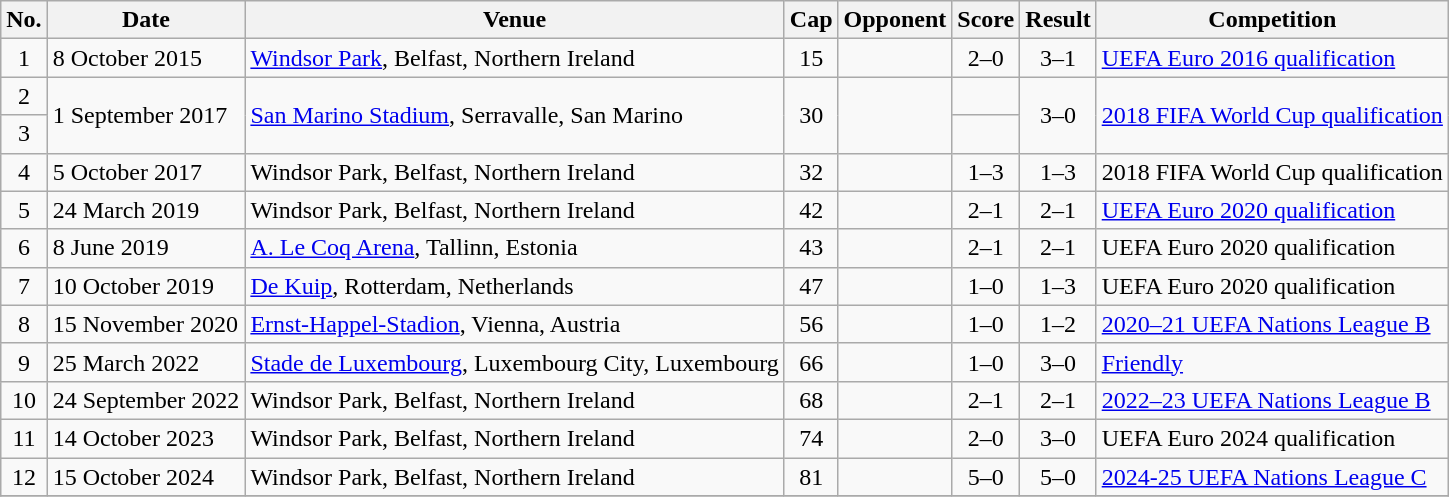<table class="wikitable sortable">
<tr>
<th scope=col>No.</th>
<th scope=col>Date</th>
<th scope=col>Venue</th>
<th scope=col>Cap</th>
<th scope=col>Opponent</th>
<th scope=col>Score</th>
<th scope=col>Result</th>
<th scope=col>Competition</th>
</tr>
<tr>
<td align=center>1</td>
<td>8 October 2015</td>
<td><a href='#'>Windsor Park</a>, Belfast, Northern Ireland</td>
<td align=center>15</td>
<td></td>
<td align=center>2–0</td>
<td align=center>3–1</td>
<td><a href='#'>UEFA Euro 2016 qualification</a></td>
</tr>
<tr>
<td align=center>2</td>
<td rowspan=2>1 September 2017</td>
<td rowspan=2><a href='#'>San Marino Stadium</a>, Serravalle, San Marino</td>
<td rowspan=2 style="text-align:center;">30</td>
<td rowspan=2></td>
<td></td>
<td rowspan=2 style="text-align:center;">3–0</td>
<td rowspan=2><a href='#'>2018 FIFA World Cup qualification</a></td>
</tr>
<tr>
<td align=center>3</td>
<td></td>
</tr>
<tr>
<td align=center>4</td>
<td>5 October 2017</td>
<td>Windsor Park, Belfast, Northern Ireland</td>
<td align=center>32</td>
<td></td>
<td align=center>1–3</td>
<td align=center>1–3</td>
<td>2018 FIFA World Cup qualification</td>
</tr>
<tr>
<td align=center>5</td>
<td>24 March 2019</td>
<td>Windsor Park, Belfast, Northern Ireland</td>
<td align=center>42</td>
<td></td>
<td align=center>2–1</td>
<td align=center>2–1</td>
<td><a href='#'>UEFA Euro 2020 qualification</a></td>
</tr>
<tr>
<td align=center>6</td>
<td>8 June 2019</td>
<td><a href='#'>A. Le Coq Arena</a>, Tallinn, Estonia</td>
<td align=center>43</td>
<td></td>
<td align=center>2–1</td>
<td align=center>2–1</td>
<td>UEFA Euro 2020 qualification</td>
</tr>
<tr>
<td align=center>7</td>
<td>10 October 2019</td>
<td><a href='#'>De Kuip</a>, Rotterdam, Netherlands</td>
<td align=center>47</td>
<td></td>
<td align=center>1–0</td>
<td align=center>1–3</td>
<td>UEFA Euro 2020 qualification</td>
</tr>
<tr>
<td align=center>8</td>
<td>15 November 2020</td>
<td><a href='#'>Ernst-Happel-Stadion</a>, Vienna, Austria</td>
<td align=center>56</td>
<td></td>
<td align=center>1–0</td>
<td align=center>1–2</td>
<td><a href='#'>2020–21 UEFA Nations League B</a></td>
</tr>
<tr>
<td align=center>9</td>
<td>25 March 2022</td>
<td><a href='#'>Stade de Luxembourg</a>, Luxembourg City, Luxembourg</td>
<td align=center>66</td>
<td></td>
<td align=center>1–0</td>
<td align=center>3–0</td>
<td><a href='#'>Friendly</a></td>
</tr>
<tr>
<td align=center>10</td>
<td>24 September 2022</td>
<td>Windsor Park, Belfast, Northern Ireland</td>
<td align=center>68</td>
<td></td>
<td align=center>2–1</td>
<td align=center>2–1</td>
<td><a href='#'>2022–23 UEFA Nations League B</a></td>
</tr>
<tr>
<td align=center>11</td>
<td>14 October 2023</td>
<td>Windsor Park, Belfast, Northern Ireland</td>
<td align=center>74</td>
<td></td>
<td align=center>2–0</td>
<td align=center>3–0</td>
<td>UEFA Euro 2024 qualification</td>
</tr>
<tr>
<td align=center>12</td>
<td>15 October 2024</td>
<td>Windsor Park, Belfast, Northern Ireland</td>
<td align=center>81</td>
<td></td>
<td align=center>5–0</td>
<td align=center>5–0</td>
<td><a href='#'>2024-25 UEFA Nations League C</a></td>
</tr>
<tr>
</tr>
</table>
